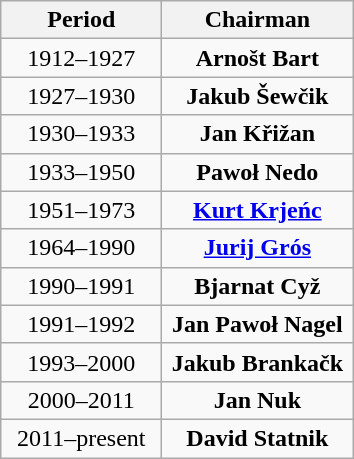<table class="wikitable sortable" style="text-align:center;">
<tr>
<th width="100px">Period</th>
<th width="120px">Chairman</th>
</tr>
<tr>
<td>1912–1927</td>
<td><strong>Arnošt Bart</strong></td>
</tr>
<tr>
<td>1927–1930</td>
<td><strong>Jakub Šewčik</strong></td>
</tr>
<tr>
<td>1930–1933</td>
<td><strong>Jan Křižan</strong></td>
</tr>
<tr>
<td>1933–1950</td>
<td><strong>Pawoł Nedo</strong></td>
</tr>
<tr>
<td>1951–1973</td>
<td><strong><a href='#'>Kurt Krjeńc</a></strong></td>
</tr>
<tr>
<td>1964–1990</td>
<td><strong><a href='#'>Jurij Grós</a></strong></td>
</tr>
<tr>
<td>1990–1991</td>
<td><strong>Bjarnat Cyž</strong></td>
</tr>
<tr>
<td>1991–1992</td>
<td><strong>Jan Pawoł Nagel</strong></td>
</tr>
<tr>
<td>1993–2000</td>
<td><strong>Jakub Brankačk</strong></td>
</tr>
<tr>
<td>2000–2011</td>
<td><strong>Jan Nuk</strong></td>
</tr>
<tr>
<td>2011–present</td>
<td><strong>David Statnik</strong></td>
</tr>
</table>
